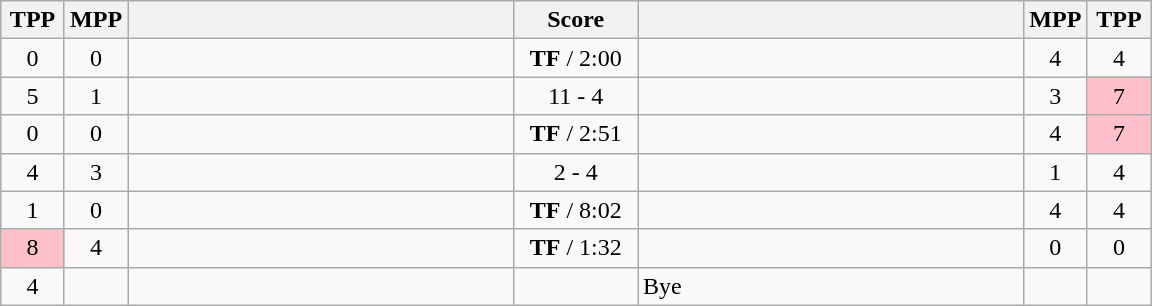<table class="wikitable" style="text-align: center;" |>
<tr>
<th width="35">TPP</th>
<th width="35">MPP</th>
<th width="250"></th>
<th width="75">Score</th>
<th width="250"></th>
<th width="35">MPP</th>
<th width="35">TPP</th>
</tr>
<tr>
<td>0</td>
<td>0</td>
<td style="text-align:left;"><strong></strong></td>
<td><strong>TF</strong> / 2:00</td>
<td style="text-align:left;"></td>
<td>4</td>
<td>4</td>
</tr>
<tr>
<td>5</td>
<td>1</td>
<td style="text-align:left;"><strong></strong></td>
<td>11 - 4</td>
<td style="text-align:left;"></td>
<td>3</td>
<td bgcolor=pink>7</td>
</tr>
<tr>
<td>0</td>
<td>0</td>
<td style="text-align:left;"><strong></strong></td>
<td><strong>TF</strong> / 2:51</td>
<td style="text-align:left;"></td>
<td>4</td>
<td bgcolor=pink>7</td>
</tr>
<tr>
<td>4</td>
<td>3</td>
<td style="text-align:left;"></td>
<td>2 - 4</td>
<td style="text-align:left;"><strong></strong></td>
<td>1</td>
<td>4</td>
</tr>
<tr>
<td>1</td>
<td>0</td>
<td style="text-align:left;"><strong></strong></td>
<td><strong>TF</strong> / 8:02</td>
<td style="text-align:left;"></td>
<td>4</td>
<td>4</td>
</tr>
<tr>
<td bgcolor=pink>8</td>
<td>4</td>
<td style="text-align:left;"></td>
<td><strong>TF</strong> / 1:32</td>
<td style="text-align:left;"><strong></strong></td>
<td>0</td>
<td>0</td>
</tr>
<tr>
<td>4</td>
<td></td>
<td style="text-align:left;"><strong></strong></td>
<td></td>
<td style="text-align:left;">Bye</td>
<td></td>
<td></td>
</tr>
</table>
